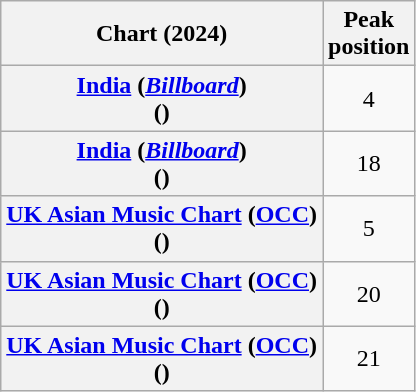<table class="wikitable sortable plainrowheaders" style="text-align:center">
<tr>
<th scope="col">Chart (2024)</th>
<th scope="col">Peak<br>position</th>
</tr>
<tr>
<th scope="row"><a href='#'>India</a> (<a href='#'><em>Billboard</em></a>)<br>()</th>
<td>4</td>
</tr>
<tr>
<th scope="row"><a href='#'>India</a> (<a href='#'><em>Billboard</em></a>)<br>()</th>
<td>18</td>
</tr>
<tr>
<th scope="row"><a href='#'>UK Asian Music Chart</a> (<a href='#'>OCC</a>)<br>()</th>
<td>5</td>
</tr>
<tr>
<th scope="row"><a href='#'>UK Asian Music Chart</a> (<a href='#'>OCC</a>)<br>()</th>
<td>20</td>
</tr>
<tr>
<th scope="row"><a href='#'>UK Asian Music Chart</a> (<a href='#'>OCC</a>)<br>()</th>
<td>21</td>
</tr>
</table>
